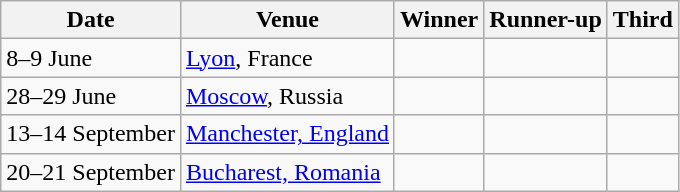<table class="wikitable">
<tr>
<th>Date</th>
<th>Venue</th>
<th>Winner</th>
<th>Runner-up</th>
<th>Third</th>
</tr>
<tr>
<td>8–9 June</td>
<td><a href='#'>Lyon</a>, France</td>
<td></td>
<td></td>
<td></td>
</tr>
<tr>
<td>28–29 June</td>
<td><a href='#'>Moscow</a>, Russia</td>
<td></td>
<td></td>
<td></td>
</tr>
<tr>
<td>13–14 September</td>
<td><a href='#'>Manchester, England</a></td>
<td></td>
<td></td>
<td></td>
</tr>
<tr>
<td>20–21 September</td>
<td><a href='#'>Bucharest, Romania</a></td>
<td></td>
<td></td>
<td></td>
</tr>
</table>
